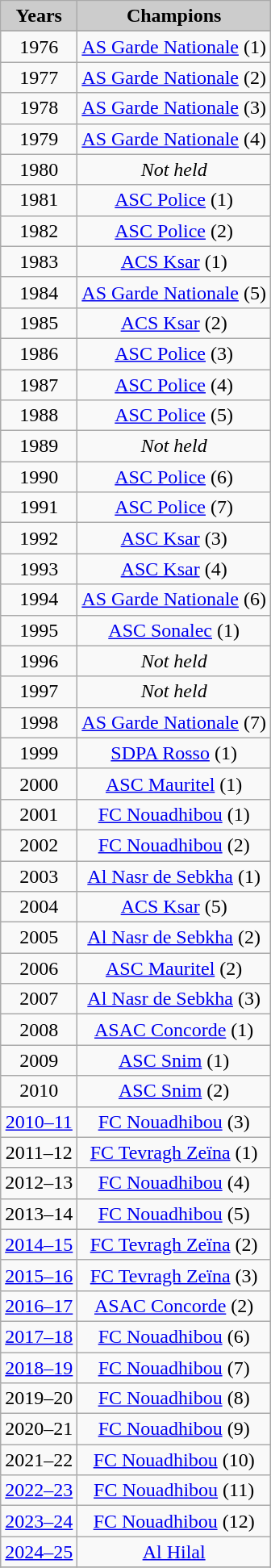<table class="wikitable" style="text-align: center;">
<tr bgcolor="#CCCCCC">
<td><strong>Years</strong></td>
<td><strong>Champions</strong></td>
</tr>
<tr bgcolor="#EFEFEF">
</tr>
<tr>
<td>1976</td>
<td><a href='#'>AS Garde Nationale</a> (1)</td>
</tr>
<tr>
<td>1977</td>
<td><a href='#'>AS Garde Nationale</a> (2)</td>
</tr>
<tr>
<td>1978</td>
<td><a href='#'>AS Garde Nationale</a> (3)</td>
</tr>
<tr>
<td>1979</td>
<td><a href='#'>AS Garde Nationale</a> (4)</td>
</tr>
<tr>
<td>1980</td>
<td><em>Not held</em></td>
</tr>
<tr>
<td>1981</td>
<td><a href='#'>ASC Police</a> (1)</td>
</tr>
<tr>
<td>1982</td>
<td><a href='#'>ASC Police</a> (2)</td>
</tr>
<tr>
<td>1983</td>
<td><a href='#'>ACS Ksar</a> (1)</td>
</tr>
<tr>
<td>1984</td>
<td><a href='#'>AS Garde Nationale</a> (5)</td>
</tr>
<tr>
<td>1985</td>
<td><a href='#'>ACS Ksar</a> (2)</td>
</tr>
<tr>
<td>1986</td>
<td><a href='#'>ASC Police</a> (3)</td>
</tr>
<tr>
<td>1987</td>
<td><a href='#'>ASC Police</a> (4)</td>
</tr>
<tr>
<td>1988</td>
<td><a href='#'>ASC Police</a> (5)</td>
</tr>
<tr>
<td>1989</td>
<td><em>Not held</em></td>
</tr>
<tr>
<td>1990</td>
<td><a href='#'>ASC Police</a> (6)</td>
</tr>
<tr>
<td>1991</td>
<td><a href='#'>ASC Police</a> (7)</td>
</tr>
<tr>
<td>1992</td>
<td><a href='#'>ASC Ksar</a> (3)</td>
</tr>
<tr>
<td>1993</td>
<td><a href='#'>ASC Ksar</a> (4)</td>
</tr>
<tr>
<td>1994</td>
<td><a href='#'>AS Garde Nationale</a> (6)</td>
</tr>
<tr>
<td>1995</td>
<td><a href='#'>ASC Sonalec</a> (1)</td>
</tr>
<tr>
<td>1996</td>
<td><em>Not held</em></td>
</tr>
<tr>
<td>1997</td>
<td><em>Not held</em></td>
</tr>
<tr>
<td>1998</td>
<td><a href='#'>AS Garde Nationale</a> (7)</td>
</tr>
<tr>
<td>1999</td>
<td><a href='#'>SDPA Rosso</a> (1)</td>
</tr>
<tr>
<td>2000</td>
<td><a href='#'>ASC Mauritel</a> (1)</td>
</tr>
<tr>
<td>2001</td>
<td><a href='#'>FC Nouadhibou</a> (1)</td>
</tr>
<tr>
<td>2002</td>
<td><a href='#'>FC Nouadhibou</a> (2)</td>
</tr>
<tr>
<td>2003</td>
<td><a href='#'>Al Nasr de Sebkha</a> (1)</td>
</tr>
<tr>
<td>2004</td>
<td><a href='#'>ACS Ksar</a> (5)</td>
</tr>
<tr>
<td>2005</td>
<td><a href='#'>Al Nasr de Sebkha</a> (2)</td>
</tr>
<tr>
<td>2006</td>
<td><a href='#'>ASC Mauritel</a> (2)</td>
</tr>
<tr>
<td>2007</td>
<td><a href='#'>Al Nasr de Sebkha</a> (3)</td>
</tr>
<tr>
<td>2008</td>
<td><a href='#'>ASAC Concorde</a> (1)</td>
</tr>
<tr>
<td>2009</td>
<td><a href='#'>ASC Snim</a> (1)</td>
</tr>
<tr>
<td>2010</td>
<td><a href='#'>ASC Snim</a> (2)</td>
</tr>
<tr>
<td><a href='#'>2010–11</a></td>
<td><a href='#'>FC Nouadhibou</a> (3)</td>
</tr>
<tr>
<td>2011–12</td>
<td><a href='#'>FC Tevragh Zeïna</a> (1)</td>
</tr>
<tr>
<td>2012–13</td>
<td><a href='#'>FC Nouadhibou</a> (4)</td>
</tr>
<tr>
<td>2013–14</td>
<td><a href='#'>FC Nouadhibou</a> (5)</td>
</tr>
<tr>
<td><a href='#'>2014–15</a></td>
<td><a href='#'>FC Tevragh Zeïna</a> (2)</td>
</tr>
<tr>
<td><a href='#'>2015–16</a></td>
<td><a href='#'>FC Tevragh Zeïna</a> (3)</td>
</tr>
<tr>
<td><a href='#'>2016–17</a></td>
<td><a href='#'>ASAC Concorde</a> (2)</td>
</tr>
<tr>
<td><a href='#'>2017–18</a></td>
<td><a href='#'>FC Nouadhibou</a> (6)</td>
</tr>
<tr>
<td><a href='#'>2018–19</a></td>
<td><a href='#'>FC Nouadhibou</a> (7)</td>
</tr>
<tr>
<td>2019–20</td>
<td><a href='#'>FC Nouadhibou</a> (8)</td>
</tr>
<tr>
<td>2020–21</td>
<td><a href='#'>FC Nouadhibou</a> (9)</td>
</tr>
<tr>
<td>2021–22</td>
<td><a href='#'>FC Nouadhibou</a> (10)</td>
</tr>
<tr>
<td><a href='#'>2022–23</a></td>
<td><a href='#'>FC Nouadhibou</a> (11)</td>
</tr>
<tr>
<td><a href='#'>2023–24</a></td>
<td><a href='#'>FC Nouadhibou</a> (12)</td>
</tr>
<tr>
<td><a href='#'>2024–25</a></td>
<td><a href='#'>Al Hilal</a></td>
</tr>
<tr>
</tr>
</table>
